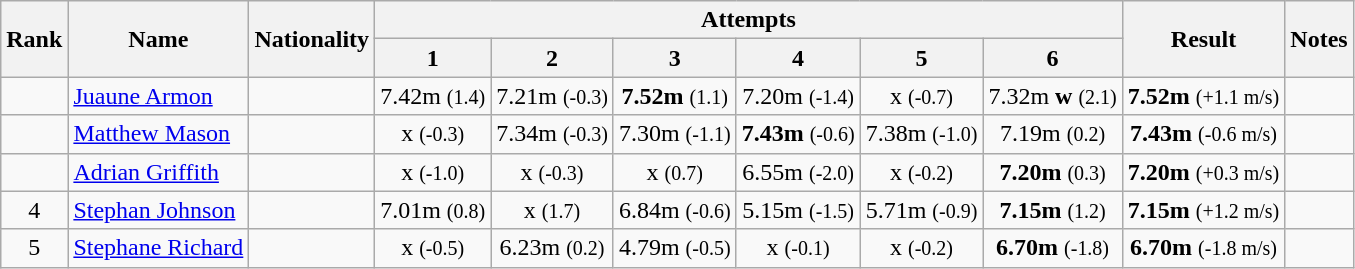<table class="wikitable sortable" style="text-align:center">
<tr>
<th rowspan=2>Rank</th>
<th rowspan=2>Name</th>
<th rowspan=2>Nationality</th>
<th colspan=6>Attempts</th>
<th rowspan=2>Result</th>
<th rowspan=2>Notes</th>
</tr>
<tr>
<th>1</th>
<th>2</th>
<th>3</th>
<th>4</th>
<th>5</th>
<th>6</th>
</tr>
<tr>
<td align=center></td>
<td align=left><a href='#'>Juaune Armon</a></td>
<td align=left></td>
<td>7.42m <small>(1.4)</small></td>
<td>7.21m <small>(-0.3)</small></td>
<td><strong>7.52m</strong> <small>(1.1)</small></td>
<td>7.20m <small>(-1.4)</small></td>
<td>x <small>(-0.7)</small></td>
<td>7.32m <strong>w</strong> <small>(2.1)</small></td>
<td><strong>7.52m</strong> <small>(+1.1 m/s)</small></td>
<td></td>
</tr>
<tr>
<td align=center></td>
<td align=left><a href='#'>Matthew Mason</a></td>
<td align=left></td>
<td>x <small>(-0.3)</small></td>
<td>7.34m <small>(-0.3)</small></td>
<td>7.30m <small>(-1.1)</small></td>
<td><strong>7.43m</strong> <small>(-0.6)</small></td>
<td>7.38m <small>(-1.0)</small></td>
<td>7.19m <small>(0.2)</small></td>
<td><strong>7.43m</strong> <small>(-0.6 m/s)</small></td>
<td></td>
</tr>
<tr>
<td align=center></td>
<td align=left><a href='#'>Adrian Griffith</a></td>
<td align=left></td>
<td>x <small>(-1.0)</small></td>
<td>x <small>(-0.3)</small></td>
<td>x <small>(0.7)</small></td>
<td>6.55m <small>(-2.0)</small></td>
<td>x <small>(-0.2)</small></td>
<td><strong>7.20m</strong> <small>(0.3)</small></td>
<td><strong>7.20m</strong> <small>(+0.3 m/s)</small></td>
<td></td>
</tr>
<tr>
<td align=center>4</td>
<td align=left><a href='#'>Stephan Johnson</a></td>
<td align=left></td>
<td>7.01m <small>(0.8)</small></td>
<td>x <small>(1.7)</small></td>
<td>6.84m <small>(-0.6)</small></td>
<td>5.15m <small>(-1.5)</small></td>
<td>5.71m <small>(-0.9)</small></td>
<td><strong>7.15m</strong> <small>(1.2)</small></td>
<td><strong>7.15m</strong> <small>(+1.2 m/s)</small></td>
<td></td>
</tr>
<tr>
<td align=center>5</td>
<td align=left><a href='#'>Stephane Richard</a></td>
<td align=left></td>
<td>x <small>(-0.5)</small></td>
<td>6.23m <small>(0.2)</small></td>
<td>4.79m <small>(-0.5)</small></td>
<td>x <small>(-0.1)</small></td>
<td>x <small>(-0.2)</small></td>
<td><strong>6.70m</strong> <small>(-1.8)</small></td>
<td><strong>6.70m</strong> <small>(-1.8 m/s)</small></td>
<td></td>
</tr>
</table>
